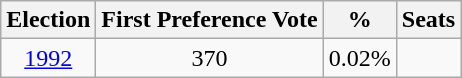<table class="wikitable">
<tr>
<th>Election</th>
<th>First Preference Vote</th>
<th>%</th>
<th>Seats</th>
</tr>
<tr>
<td align="center"><a href='#'>1992</a></td>
<td align="center">370</td>
<td align="center">0.02%</td>
<td align="center"></td>
</tr>
</table>
